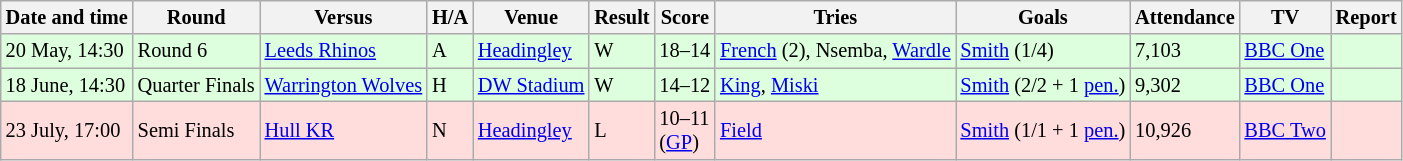<table class="wikitable" style="font-size:85%;">
<tr>
<th>Date and time</th>
<th>Round</th>
<th>Versus</th>
<th>H/A</th>
<th>Venue</th>
<th>Result</th>
<th>Score</th>
<th>Tries</th>
<th>Goals</th>
<th>Attendance</th>
<th>TV</th>
<th>Report</th>
</tr>
<tr style="background:#ddffdd;">
<td>20 May, 14:30</td>
<td>Round 6</td>
<td> <a href='#'>Leeds Rhinos</a></td>
<td>A</td>
<td><a href='#'>Headingley</a></td>
<td>W</td>
<td>18–14</td>
<td><a href='#'>French</a> (2), Nsemba, <a href='#'>Wardle</a></td>
<td><a href='#'>Smith</a> (1/4)</td>
<td>7,103</td>
<td><a href='#'>BBC One</a></td>
<td></td>
</tr>
<tr style="background:#ddffdd;">
<td>18 June, 14:30</td>
<td>Quarter Finals</td>
<td> <a href='#'>Warrington Wolves</a></td>
<td>H</td>
<td><a href='#'>DW Stadium</a></td>
<td>W</td>
<td>14–12</td>
<td><a href='#'>King</a>, <a href='#'>Miski</a></td>
<td><a href='#'>Smith</a> (2/2 + 1 <a href='#'>pen.</a>)</td>
<td>9,302</td>
<td><a href='#'>BBC One</a></td>
<td></td>
</tr>
<tr style="background:#ffdddd;">
<td>23 July, 17:00</td>
<td>Semi Finals</td>
<td> <a href='#'>Hull KR</a></td>
<td>N</td>
<td><a href='#'>Headingley</a></td>
<td>L</td>
<td>10–11<br>(<a href='#'>GP</a>)</td>
<td><a href='#'>Field</a></td>
<td><a href='#'>Smith</a> (1/1 + 1 <a href='#'>pen.</a>)</td>
<td>10,926</td>
<td><a href='#'>BBC Two</a></td>
<td></td>
</tr>
</table>
